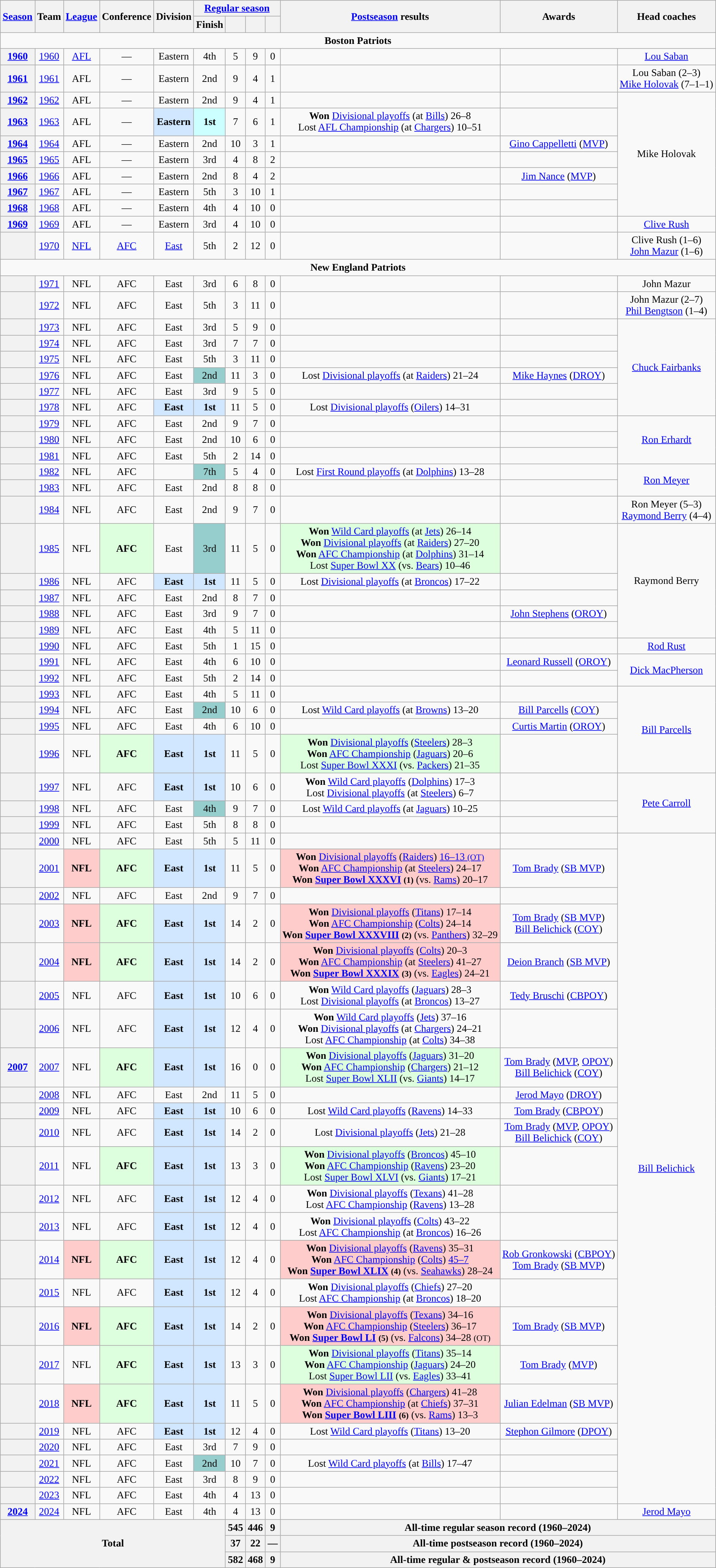<table class="wikitable" style="text-align:center">
<tr>
<th scope="col" rowspan="2"><a href='#'>Season</a></th>
<th scope="col" rowspan="2">Team</th>
<th scope="col" rowspan="2"><a href='#'>League</a></th>
<th scope="col" rowspan="2">Conference</th>
<th scope="col" rowspan="2">Division</th>
<th colspan="4"><a href='#'>Regular season</a></th>
<th scope="col" rowspan="2"><a href='#'>Postseason</a> results</th>
<th scope="col" rowspan="2">Awards</th>
<th scope="col" rowspan="2">Head coaches</th>
</tr>
<tr>
<th>Finish</th>
<th></th>
<th></th>
<th></th>
</tr>
<tr>
<td colspan="12"><strong>Boston Patriots</strong></td>
</tr>
<tr>
<th scope="row"><a href='#'>1960</a></th>
<td><a href='#'>1960</a></td>
<td><a href='#'>AFL</a></td>
<td>—</td>
<td>Eastern</td>
<td>4th</td>
<td>5</td>
<td>9</td>
<td>0</td>
<td></td>
<td></td>
<td><a href='#'>Lou Saban</a></td>
</tr>
<tr>
<th scope="row"><a href='#'>1961</a></th>
<td><a href='#'>1961</a></td>
<td>AFL</td>
<td>—</td>
<td>Eastern</td>
<td>2nd</td>
<td>9</td>
<td>4</td>
<td>1</td>
<td></td>
<td></td>
<td>Lou Saban (2–3) <br> <a href='#'>Mike Holovak</a> (7–1–1)</td>
</tr>
<tr>
<th scope="row"><a href='#'>1962</a></th>
<td><a href='#'>1962</a></td>
<td>AFL</td>
<td>—</td>
<td>Eastern</td>
<td>2nd</td>
<td>9</td>
<td>4</td>
<td>1</td>
<td></td>
<td></td>
<td rowspan="7">Mike Holovak</td>
</tr>
<tr>
<th scope="row"><a href='#'>1963</a></th>
<td><a href='#'>1963</a></td>
<td>AFL</td>
<td>—</td>
<td bgcolor="#D0E7FF"><strong>Eastern</strong></td>
<td bgcolor="#CCFFFF"><strong>1st</strong></td>
<td>7</td>
<td>6</td>
<td>1</td>
<td><strong>Won</strong> <a href='#'>Divisional playoffs</a> (at <a href='#'>Bills</a>) 26–8<br>Lost <a href='#'>AFL Championship</a> (at <a href='#'>Chargers</a>) 10–51</td>
<td></td>
</tr>
<tr>
<th scope="row"><a href='#'>1964</a></th>
<td><a href='#'>1964</a></td>
<td>AFL</td>
<td>—</td>
<td>Eastern</td>
<td>2nd</td>
<td>10</td>
<td>3</td>
<td>1</td>
<td></td>
<td><a href='#'>Gino Cappelletti</a> (<a href='#'>MVP</a>)</td>
</tr>
<tr>
<th scope="row"><a href='#'>1965</a></th>
<td><a href='#'>1965</a></td>
<td>AFL</td>
<td>—</td>
<td>Eastern</td>
<td>3rd</td>
<td>4</td>
<td>8</td>
<td>2</td>
<td></td>
<td></td>
</tr>
<tr>
<th scope="row"><a href='#'>1966</a></th>
<td><a href='#'>1966</a></td>
<td>AFL</td>
<td>—</td>
<td>Eastern</td>
<td>2nd</td>
<td>8</td>
<td>4</td>
<td>2</td>
<td></td>
<td><a href='#'>Jim Nance</a> (<a href='#'>MVP</a>)</td>
</tr>
<tr>
<th scope="row"><a href='#'>1967</a></th>
<td><a href='#'>1967</a></td>
<td>AFL</td>
<td>—</td>
<td>Eastern</td>
<td>5th</td>
<td>3</td>
<td>10</td>
<td>1</td>
<td></td>
<td></td>
</tr>
<tr>
<th scope="row"><a href='#'>1968</a></th>
<td><a href='#'>1968</a></td>
<td>AFL</td>
<td>—</td>
<td>Eastern</td>
<td>4th</td>
<td>4</td>
<td>10</td>
<td>0</td>
<td></td>
<td></td>
</tr>
<tr>
<th scope="row"><a href='#'>1969</a></th>
<td><a href='#'>1969</a></td>
<td>AFL</td>
<td>—</td>
<td>Eastern</td>
<td>3rd</td>
<td>4</td>
<td>10</td>
<td>0</td>
<td></td>
<td></td>
<td><a href='#'>Clive Rush</a></td>
</tr>
<tr>
<th scope="row"></th>
<td><a href='#'>1970</a></td>
<td><a href='#'>NFL</a></td>
<td><a href='#'>AFC</a></td>
<td><a href='#'>East</a></td>
<td>5th</td>
<td>2</td>
<td>12</td>
<td>0</td>
<td></td>
<td></td>
<td>Clive Rush (1–6) <br> <a href='#'>John Mazur</a> (1–6)</td>
</tr>
<tr>
<td colspan="12"><strong>New England Patriots</strong></td>
</tr>
<tr>
<th scope="row"></th>
<td><a href='#'>1971</a></td>
<td>NFL</td>
<td>AFC</td>
<td>East</td>
<td>3rd</td>
<td>6</td>
<td>8</td>
<td>0</td>
<td></td>
<td></td>
<td>John Mazur</td>
</tr>
<tr>
<th scope="row"></th>
<td><a href='#'>1972</a></td>
<td>NFL</td>
<td>AFC</td>
<td>East</td>
<td>5th</td>
<td>3</td>
<td>11</td>
<td>0</td>
<td></td>
<td></td>
<td>John Mazur (2–7) <br> <a href='#'>Phil Bengtson</a> (1–4)</td>
</tr>
<tr>
<th scope="row"></th>
<td><a href='#'>1973</a></td>
<td>NFL</td>
<td>AFC</td>
<td>East</td>
<td>3rd</td>
<td>5</td>
<td>9</td>
<td>0</td>
<td></td>
<td></td>
<td rowspan="6"><a href='#'>Chuck Fairbanks</a></td>
</tr>
<tr>
<th scope="row"></th>
<td><a href='#'>1974</a></td>
<td>NFL</td>
<td>AFC</td>
<td>East</td>
<td>3rd</td>
<td>7</td>
<td>7</td>
<td>0</td>
<td></td>
<td></td>
</tr>
<tr>
<th scope="row"></th>
<td><a href='#'>1975</a></td>
<td>NFL</td>
<td>AFC</td>
<td>East</td>
<td>5th</td>
<td>3</td>
<td>11</td>
<td>0</td>
<td></td>
<td></td>
</tr>
<tr>
<th scope="row"></th>
<td><a href='#'>1976</a></td>
<td>NFL</td>
<td>AFC</td>
<td>East</td>
<td bgcolor="#96CDCD">2nd</td>
<td>11</td>
<td>3</td>
<td>0</td>
<td>Lost <a href='#'>Divisional playoffs</a> (at <a href='#'>Raiders</a>) 21–24</td>
<td><a href='#'>Mike Haynes</a> (<a href='#'>DROY</a>)</td>
</tr>
<tr>
<th scope="row"></th>
<td><a href='#'>1977</a></td>
<td>NFL</td>
<td>AFC</td>
<td>East</td>
<td>3rd</td>
<td>9</td>
<td>5</td>
<td>0</td>
<td></td>
<td></td>
</tr>
<tr>
<th scope="row"></th>
<td><a href='#'>1978</a></td>
<td>NFL</td>
<td>AFC</td>
<td bgcolor="#D0E7FF"><strong>East</strong></td>
<td bgcolor="#D0E7FF"><strong>1st</strong></td>
<td>11</td>
<td>5</td>
<td>0</td>
<td>Lost <a href='#'>Divisional playoffs</a> (<a href='#'>Oilers</a>) 14–31</td>
<td></td>
</tr>
<tr>
<th scope="row"></th>
<td><a href='#'>1979</a></td>
<td>NFL</td>
<td>AFC</td>
<td>East</td>
<td>2nd</td>
<td>9</td>
<td>7</td>
<td>0</td>
<td></td>
<td></td>
<td rowspan="3"><a href='#'>Ron Erhardt</a></td>
</tr>
<tr>
<th scope="row"></th>
<td><a href='#'>1980</a></td>
<td>NFL</td>
<td>AFC</td>
<td>East</td>
<td>2nd</td>
<td>10</td>
<td>6</td>
<td>0</td>
<td></td>
<td></td>
</tr>
<tr>
<th scope="row"></th>
<td><a href='#'>1981</a></td>
<td>NFL</td>
<td>AFC</td>
<td>East</td>
<td>5th</td>
<td>2</td>
<td>14</td>
<td>0</td>
<td></td>
<td></td>
</tr>
<tr>
<th scope="row"></th>
<td><a href='#'>1982</a></td>
<td>NFL</td>
<td>AFC</td>
<td></td>
<td bgcolor="#96CDCD">7th</td>
<td>5</td>
<td>4</td>
<td>0</td>
<td>Lost <a href='#'>First Round playoffs</a> (at <a href='#'>Dolphins</a>) 13–28</td>
<td></td>
<td rowspan="2"><a href='#'>Ron Meyer</a></td>
</tr>
<tr>
<th scope="row"></th>
<td><a href='#'>1983</a></td>
<td>NFL</td>
<td>AFC</td>
<td>East</td>
<td>2nd</td>
<td>8</td>
<td>8</td>
<td>0</td>
<td></td>
<td></td>
</tr>
<tr>
<th scope="row"></th>
<td><a href='#'>1984</a></td>
<td>NFL</td>
<td>AFC</td>
<td>East</td>
<td>2nd</td>
<td>9</td>
<td>7</td>
<td>0</td>
<td></td>
<td></td>
<td>Ron Meyer (5–3) <br> <a href='#'>Raymond Berry</a> (4–4)</td>
</tr>
<tr>
<th scope="row"></th>
<td><a href='#'>1985</a></td>
<td>NFL</td>
<td bgcolor="#ddffdd"><strong>AFC</strong></td>
<td>East</td>
<td bgcolor="#96CDCD">3rd</td>
<td>11</td>
<td>5</td>
<td>0</td>
<td bgcolor="#ddffdd"><strong>Won</strong> <a href='#'>Wild Card playoffs</a> (at <a href='#'>Jets</a>) 26–14<br> <strong>Won</strong> <a href='#'>Divisional playoffs</a> (at <a href='#'>Raiders</a>) 27–20<br> <strong>Won</strong> <a href='#'>AFC Championship</a> (at <a href='#'>Dolphins</a>) 31–14<br> Lost <a href='#'>Super Bowl XX</a> (vs. <a href='#'>Bears</a>) 10–46</td>
<td></td>
<td rowspan="5">Raymond Berry</td>
</tr>
<tr>
<th scope="row"></th>
<td><a href='#'>1986</a></td>
<td>NFL</td>
<td>AFC</td>
<td bgcolor="#D0E7FF"><strong>East</strong></td>
<td bgcolor="#D0E7FF"><strong>1st</strong></td>
<td>11</td>
<td>5</td>
<td>0</td>
<td>Lost <a href='#'>Divisional playoffs</a> (at <a href='#'>Broncos</a>) 17–22</td>
<td></td>
</tr>
<tr>
<th scope="row"></th>
<td><a href='#'>1987</a></td>
<td>NFL</td>
<td>AFC</td>
<td>East</td>
<td>2nd</td>
<td>8</td>
<td>7</td>
<td>0</td>
<td></td>
<td></td>
</tr>
<tr>
<th scope="row"></th>
<td><a href='#'>1988</a></td>
<td>NFL</td>
<td>AFC</td>
<td>East</td>
<td>3rd</td>
<td>9</td>
<td>7</td>
<td>0</td>
<td></td>
<td><a href='#'>John Stephens</a> (<a href='#'>OROY</a>)</td>
</tr>
<tr>
<th scope="row"></th>
<td><a href='#'>1989</a></td>
<td>NFL</td>
<td>AFC</td>
<td>East</td>
<td>4th</td>
<td>5</td>
<td>11</td>
<td>0</td>
<td></td>
<td></td>
</tr>
<tr>
<th scope="row"></th>
<td><a href='#'>1990</a></td>
<td>NFL</td>
<td>AFC</td>
<td>East</td>
<td>5th</td>
<td>1</td>
<td>15</td>
<td>0</td>
<td></td>
<td></td>
<td><a href='#'>Rod Rust</a></td>
</tr>
<tr>
<th scope="row"></th>
<td><a href='#'>1991</a></td>
<td>NFL</td>
<td>AFC</td>
<td>East</td>
<td>4th</td>
<td>6</td>
<td>10</td>
<td>0</td>
<td></td>
<td><a href='#'>Leonard Russell</a> (<a href='#'>OROY</a>)</td>
<td rowspan="2"><a href='#'>Dick MacPherson</a></td>
</tr>
<tr>
<th scope="row"></th>
<td><a href='#'>1992</a></td>
<td>NFL</td>
<td>AFC</td>
<td>East</td>
<td>5th</td>
<td>2</td>
<td>14</td>
<td>0</td>
<td></td>
<td></td>
</tr>
<tr>
<th scope="row"></th>
<td><a href='#'>1993</a></td>
<td>NFL</td>
<td>AFC</td>
<td>East</td>
<td>4th</td>
<td>5</td>
<td>11</td>
<td>0</td>
<td></td>
<td></td>
<td rowspan="4"><a href='#'>Bill Parcells</a></td>
</tr>
<tr>
<th scope="row"></th>
<td><a href='#'>1994</a></td>
<td>NFL</td>
<td>AFC</td>
<td>East</td>
<td bgcolor="#96CDCD">2nd</td>
<td>10</td>
<td>6</td>
<td>0</td>
<td>Lost <a href='#'>Wild Card playoffs</a> (at <a href='#'>Browns</a>) 13–20</td>
<td><a href='#'>Bill Parcells</a> (<a href='#'>COY</a>)</td>
</tr>
<tr>
<th scope="row"></th>
<td><a href='#'>1995</a></td>
<td>NFL</td>
<td>AFC</td>
<td>East</td>
<td>4th</td>
<td>6</td>
<td>10</td>
<td>0</td>
<td></td>
<td><a href='#'>Curtis Martin</a> (<a href='#'>OROY</a>)</td>
</tr>
<tr>
<th scope="row"></th>
<td><a href='#'>1996</a></td>
<td>NFL</td>
<td bgcolor="#ddffdd"><strong>AFC</strong></td>
<td bgcolor="#D0E7FF"><strong>East</strong></td>
<td bgcolor="#D0E7FF"><strong>1st</strong></td>
<td>11</td>
<td>5</td>
<td>0</td>
<td bgcolor="#ddffdd"><strong>Won</strong> <a href='#'>Divisional playoffs</a> (<a href='#'>Steelers</a>) 28–3<br><strong>Won</strong> <a href='#'>AFC Championship</a> (<a href='#'>Jaguars</a>) 20–6<br>Lost <a href='#'>Super Bowl XXXI</a> (vs. <a href='#'>Packers</a>) 21–35</td>
<td></td>
</tr>
<tr>
<th scope="row"></th>
<td><a href='#'>1997</a></td>
<td>NFL</td>
<td>AFC</td>
<td bgcolor="#D0E7FF"><strong>East</strong></td>
<td bgcolor="#D0E7FF"><strong>1st</strong></td>
<td>10</td>
<td>6</td>
<td>0</td>
<td><strong>Won</strong> <a href='#'>Wild Card playoffs</a> (<a href='#'>Dolphins</a>) 17–3<br>Lost <a href='#'>Divisional playoffs</a> (at <a href='#'>Steelers</a>) 6–7</td>
<td></td>
<td rowspan="3"><a href='#'>Pete Carroll</a></td>
</tr>
<tr>
<th scope="row"></th>
<td><a href='#'>1998</a></td>
<td>NFL</td>
<td>AFC</td>
<td>East</td>
<td bgcolor="#96CDCD">4th</td>
<td>9</td>
<td>7</td>
<td>0</td>
<td>Lost <a href='#'>Wild Card playoffs</a> (at <a href='#'>Jaguars</a>) 10–25</td>
<td></td>
</tr>
<tr>
<th scope="row"></th>
<td><a href='#'>1999</a></td>
<td>NFL</td>
<td>AFC</td>
<td>East</td>
<td>5th</td>
<td>8</td>
<td>8</td>
<td>0</td>
<td></td>
<td></td>
</tr>
<tr>
<th scope="row"></th>
<td><a href='#'>2000</a></td>
<td>NFL</td>
<td>AFC</td>
<td>East</td>
<td>5th</td>
<td>5</td>
<td>11</td>
<td>0</td>
<td></td>
<td></td>
<td rowspan="24"><a href='#'>Bill Belichick</a></td>
</tr>
<tr>
<th scope="row"></th>
<td><a href='#'>2001</a></td>
<td bgcolor="#FFCCCC"><strong>NFL</strong></td>
<td bgcolor="#ddffdd"><strong>AFC</strong></td>
<td bgcolor="#D0E7FF"><strong>East</strong></td>
<td bgcolor="#D0E7FF"><strong>1st</strong></td>
<td>11</td>
<td>5</td>
<td>0</td>
<td bgcolor="#FFCCCC"><strong>Won</strong> <a href='#'>Divisional playoffs</a> (<a href='#'>Raiders</a>) <a href='#'>16–13 <small>(OT)</small></a><br><strong>Won</strong> <a href='#'>AFC Championship</a> (at <a href='#'>Steelers</a>) 24–17<br><strong>Won <a href='#'>Super Bowl XXXVI</a> <small>(1)</small></strong> (vs. <a href='#'>Rams</a>) 20–17</td>
<td><a href='#'>Tom Brady</a> (<a href='#'>SB MVP</a>)</td>
</tr>
<tr>
<th scope="row"></th>
<td><a href='#'>2002</a></td>
<td>NFL</td>
<td>AFC</td>
<td>East</td>
<td>2nd</td>
<td>9</td>
<td>7</td>
<td>0</td>
<td></td>
<td></td>
</tr>
<tr>
<th scope="row"></th>
<td><a href='#'>2003</a></td>
<td bgcolor="#FFCCCC"><strong>NFL</strong></td>
<td bgcolor="#ddffdd"><strong>AFC</strong></td>
<td bgcolor="#D0E7FF"><strong>East</strong></td>
<td bgcolor="#D0E7FF"><strong>1st</strong></td>
<td>14</td>
<td>2</td>
<td>0</td>
<td bgcolor="#FFCCCC"><strong>Won</strong> <a href='#'>Divisional playoffs</a> (<a href='#'>Titans</a>) 17–14<br><strong>Won</strong> <a href='#'>AFC Championship</a> (<a href='#'>Colts</a>) 24–14<br><strong>Won <a href='#'>Super Bowl XXXVIII</a> <small>(2)</small></strong> (vs. <a href='#'>Panthers</a>) 32–29</td>
<td><a href='#'>Tom Brady</a> (<a href='#'>SB MVP</a>)<br><a href='#'>Bill Belichick</a> (<a href='#'>COY</a>)</td>
</tr>
<tr>
<th scope="row"></th>
<td><a href='#'>2004</a></td>
<td bgcolor="#FFCCCC"><strong>NFL</strong></td>
<td bgcolor="#ddffdd"><strong>AFC</strong></td>
<td bgcolor="#D0E7FF"><strong>East</strong></td>
<td bgcolor="#D0E7FF"><strong>1st</strong></td>
<td>14</td>
<td>2</td>
<td>0</td>
<td bgcolor="#FFCCCC"><strong>Won</strong> <a href='#'>Divisional playoffs</a> (<a href='#'>Colts</a>) 20–3<br><strong>Won</strong> <a href='#'>AFC Championship</a> (at <a href='#'>Steelers</a>) 41–27<br><strong>Won <a href='#'>Super Bowl XXXIX</a> <small>(3)</small></strong> (vs. <a href='#'>Eagles</a>) 24–21</td>
<td><a href='#'>Deion Branch</a> (<a href='#'>SB MVP</a>)</td>
</tr>
<tr>
<th scope="row"></th>
<td><a href='#'>2005</a></td>
<td>NFL</td>
<td>AFC</td>
<td bgcolor="#D0E7FF"><strong>East</strong></td>
<td bgcolor="#D0E7FF"><strong>1st</strong></td>
<td>10</td>
<td>6</td>
<td>0</td>
<td><strong>Won</strong> <a href='#'>Wild Card playoffs</a> (<a href='#'>Jaguars</a>) 28–3<br>Lost <a href='#'>Divisional playoffs</a> (at <a href='#'>Broncos</a>) 13–27</td>
<td><a href='#'>Tedy Bruschi</a> (<a href='#'>CBPOY</a>)</td>
</tr>
<tr>
<th scope="row"></th>
<td><a href='#'>2006</a></td>
<td>NFL</td>
<td>AFC</td>
<td bgcolor="#D0E7FF"><strong>East</strong></td>
<td bgcolor="#D0E7FF"><strong>1st</strong></td>
<td>12</td>
<td>4</td>
<td>0</td>
<td><strong>Won</strong> <a href='#'>Wild Card playoffs</a> (<a href='#'>Jets</a>) 37–16<br><strong>Won</strong> <a href='#'>Divisional playoffs</a> (at <a href='#'>Chargers</a>) 24–21<br>Lost <a href='#'>AFC Championship</a> (at <a href='#'>Colts</a>) 34–38</td>
<td></td>
</tr>
<tr>
<th scope="row"><a href='#'>2007</a></th>
<td><a href='#'>2007</a></td>
<td>NFL</td>
<td bgcolor="#ddffdd"><strong>AFC</strong></td>
<td bgcolor="#D0E7FF"><strong>East</strong></td>
<td bgcolor="#D0E7FF"><strong>1st</strong></td>
<td>16</td>
<td>0</td>
<td>0</td>
<td bgcolor="#ddffdd"><strong>Won</strong> <a href='#'>Divisional playoffs</a> (<a href='#'>Jaguars</a>) 31–20<br><strong>Won</strong> <a href='#'>AFC Championship</a> (<a href='#'>Chargers</a>) 21–12<br>Lost <a href='#'>Super Bowl XLII</a> (vs. <a href='#'>Giants</a>) 14–17</td>
<td><a href='#'>Tom Brady</a> (<a href='#'>MVP</a>, <a href='#'>OPOY</a>)<br><a href='#'>Bill Belichick</a> (<a href='#'>COY</a>)</td>
</tr>
<tr>
<th scope="row"></th>
<td><a href='#'>2008</a></td>
<td>NFL</td>
<td>AFC</td>
<td bgcolor=>East</td>
<td bgcolor=>2nd</td>
<td>11</td>
<td>5</td>
<td>0</td>
<td></td>
<td><a href='#'>Jerod Mayo</a> (<a href='#'>DROY</a>)</td>
</tr>
<tr>
<th scope="row"></th>
<td><a href='#'>2009</a></td>
<td>NFL</td>
<td>AFC</td>
<td bgcolor="#D0E7FF"><strong>East</strong></td>
<td bgcolor="#D0E7FF"><strong>1st</strong></td>
<td>10</td>
<td>6</td>
<td>0</td>
<td>Lost <a href='#'>Wild Card playoffs</a> (<a href='#'>Ravens</a>) 14–33</td>
<td><a href='#'>Tom Brady</a> (<a href='#'>CBPOY</a>)</td>
</tr>
<tr>
<th scope="row"></th>
<td><a href='#'>2010</a></td>
<td>NFL</td>
<td>AFC</td>
<td bgcolor="#D0E7FF"><strong>East</strong></td>
<td bgcolor="#D0E7FF"><strong>1st</strong></td>
<td>14</td>
<td>2</td>
<td>0</td>
<td>Lost <a href='#'>Divisional playoffs</a> (<a href='#'>Jets</a>) 21–28</td>
<td><a href='#'>Tom Brady</a> (<a href='#'>MVP</a>, <a href='#'>OPOY</a>)<br><a href='#'>Bill Belichick</a> (<a href='#'>COY</a>)</td>
</tr>
<tr>
<th scope="row"></th>
<td><a href='#'>2011</a></td>
<td>NFL</td>
<td bgcolor="#ddffdd"><strong>AFC</strong></td>
<td bgcolor="#D0E7FF"><strong>East</strong></td>
<td bgcolor="#D0E7FF"><strong>1st</strong></td>
<td>13</td>
<td>3</td>
<td>0</td>
<td bgcolor="#ddffdd"><strong>Won</strong> <a href='#'>Divisional playoffs</a> (<a href='#'>Broncos</a>) 45–10<br><strong>Won</strong> <a href='#'>AFC Championship</a> (<a href='#'>Ravens</a>) 23–20<br>Lost <a href='#'>Super Bowl XLVI</a> (vs. <a href='#'>Giants</a>) 17–21</td>
<td></td>
</tr>
<tr>
<th scope="row"></th>
<td><a href='#'>2012</a></td>
<td>NFL</td>
<td>AFC</td>
<td bgcolor="#D0E7FF"><strong>East</strong></td>
<td bgcolor="#D0E7FF"><strong>1st</strong></td>
<td>12</td>
<td>4</td>
<td>0</td>
<td><strong>Won</strong> <a href='#'>Divisional playoffs</a> (<a href='#'>Texans</a>) 41–28<br>Lost <a href='#'>AFC Championship</a> (<a href='#'>Ravens</a>) 13–28</td>
<td></td>
</tr>
<tr>
<th scope="row"></th>
<td><a href='#'>2013</a></td>
<td>NFL</td>
<td>AFC</td>
<td bgcolor="#D0E7FF"><strong>East</strong></td>
<td bgcolor="#D0E7FF"><strong>1st</strong></td>
<td>12</td>
<td>4</td>
<td>0</td>
<td><strong>Won</strong> <a href='#'>Divisional playoffs</a> (<a href='#'>Colts</a>) 43–22 <br>Lost <a href='#'>AFC Championship</a> (at <a href='#'>Broncos</a>) 16–26</td>
<td></td>
</tr>
<tr>
<th scope="row"></th>
<td><a href='#'>2014</a></td>
<td bgcolor="#FFCCCC"><strong>NFL</strong></td>
<td bgcolor="#ddffdd"><strong>AFC</strong></td>
<td bgcolor="#D0E7FF"><strong>East</strong></td>
<td bgcolor="#D0E7FF"><strong>1st</strong></td>
<td>12</td>
<td>4</td>
<td>0</td>
<td bgcolor="#FFCCCC"><strong>Won</strong> <a href='#'>Divisional playoffs</a> (<a href='#'>Ravens</a>) 35–31 <br><strong>Won</strong> <a href='#'>AFC Championship</a> (<a href='#'>Colts</a>) <a href='#'>45–7</a> <br><strong>Won <a href='#'>Super Bowl XLIX</a> <small>(4)</small></strong> (vs. <a href='#'>Seahawks</a>) 28–24</td>
<td><a href='#'>Rob Gronkowski</a> (<a href='#'>CBPOY</a>)<br><a href='#'>Tom Brady</a> (<a href='#'>SB MVP</a>)</td>
</tr>
<tr>
<th scope="row"></th>
<td><a href='#'>2015</a></td>
<td>NFL</td>
<td>AFC</td>
<td bgcolor="#D0E7FF"><strong>East</strong></td>
<td bgcolor="#D0E7FF"><strong>1st</strong></td>
<td>12</td>
<td>4</td>
<td>0</td>
<td><strong>Won</strong> <a href='#'>Divisional playoffs</a> (<a href='#'>Chiefs</a>) 27–20<br>Lost <a href='#'>AFC Championship</a> (at <a href='#'>Broncos</a>) 18–20</td>
<td></td>
</tr>
<tr>
<th scope="row"></th>
<td><a href='#'>2016</a></td>
<td bgcolor="#FFCCCC"><strong>NFL</strong></td>
<td bgcolor="#ddffdd"><strong>AFC</strong></td>
<td bgcolor="#D0E7FF"><strong>East</strong></td>
<td bgcolor="#D0E7FF"><strong>1st</strong></td>
<td>14</td>
<td>2</td>
<td>0</td>
<td bgcolor="#FFCCCC"><strong>Won</strong> <a href='#'>Divisional playoffs</a> (<a href='#'>Texans</a>) 34–16<br><strong>Won</strong> <a href='#'>AFC Championship</a> (<a href='#'>Steelers</a>) 36–17<br><strong>Won <a href='#'>Super Bowl LI</a> <small>(5)</small></strong> (vs. <a href='#'>Falcons</a>) 34–28 <small>(OT)</small></td>
<td><a href='#'>Tom Brady</a> (<a href='#'>SB MVP</a>)</td>
</tr>
<tr>
<th scope="row"></th>
<td><a href='#'>2017</a></td>
<td>NFL</td>
<td bgcolor="#ddffdd"><strong>AFC</strong></td>
<td bgcolor="#D0E7FF"><strong>East</strong></td>
<td bgcolor="#D0E7FF"><strong>1st</strong></td>
<td>13</td>
<td>3</td>
<td>0</td>
<td bgcolor="#ddffdd"><strong>Won</strong> <a href='#'>Divisional playoffs</a> (<a href='#'>Titans</a>) 35–14<br><strong>Won</strong> <a href='#'>AFC Championship</a> (<a href='#'>Jaguars</a>) 24–20<br>Lost <a href='#'>Super Bowl LII</a> (vs. <a href='#'>Eagles</a>) 33–41</td>
<td><a href='#'>Tom Brady</a> (<a href='#'>MVP</a>)</td>
</tr>
<tr>
<th scope="row"></th>
<td><a href='#'>2018</a></td>
<td bgcolor="#FFCCCC"><strong>NFL</strong></td>
<td bgcolor="#ddffdd"><strong>AFC</strong></td>
<td bgcolor="#D0E7FF"><strong>East</strong></td>
<td bgcolor="#D0E7FF"><strong>1st</strong></td>
<td>11</td>
<td>5</td>
<td>0</td>
<td bgcolor="#FFCCCC"><strong>Won</strong> <a href='#'>Divisional playoffs</a> (<a href='#'>Chargers</a>) 41–28<br><strong>Won</strong> <a href='#'>AFC Championship</a> (at <a href='#'>Chiefs</a>) 37–31 <br><strong>Won <a href='#'>Super Bowl LIII</a> <small>(6)</small></strong> (vs. <a href='#'>Rams</a>) 13–3</td>
<td><a href='#'>Julian Edelman</a> (<a href='#'>SB MVP</a>)</td>
</tr>
<tr>
<th></th>
<td><a href='#'>2019</a></td>
<td>NFL</td>
<td>AFC</td>
<td bgcolor="#D0E7FF"><strong>East</strong></td>
<td bgcolor="#D0E7FF"><strong>1st</strong></td>
<td>12</td>
<td>4</td>
<td>0</td>
<td>Lost <a href='#'>Wild Card playoffs</a> (<a href='#'>Titans</a>) 13–20</td>
<td><a href='#'>Stephon Gilmore</a> (<a href='#'>DPOY</a>)</td>
</tr>
<tr>
<th></th>
<td><a href='#'>2020</a></td>
<td>NFL</td>
<td>AFC</td>
<td>East</td>
<td>3rd</td>
<td>7</td>
<td>9</td>
<td>0</td>
<td></td>
<td></td>
</tr>
<tr>
<th></th>
<td><a href='#'>2021</a></td>
<td>NFL</td>
<td>AFC</td>
<td>East</td>
<td bgcolor="#96CDCD">2nd</td>
<td>10</td>
<td>7</td>
<td>0</td>
<td>Lost <a href='#'>Wild Card playoffs</a> (at <a href='#'>Bills</a>) 17–47</td>
<td></td>
</tr>
<tr>
<th></th>
<td><a href='#'>2022</a></td>
<td>NFL</td>
<td>AFC</td>
<td>East</td>
<td>3rd</td>
<td>8</td>
<td>9</td>
<td>0</td>
<td></td>
<td></td>
</tr>
<tr>
<th></th>
<td><a href='#'>2023</a></td>
<td>NFL</td>
<td>AFC</td>
<td>East</td>
<td>4th</td>
<td>4</td>
<td>13</td>
<td>0</td>
<td></td>
<td></td>
</tr>
<tr>
<th><a href='#'>2024</a></th>
<td><a href='#'>2024</a></td>
<td>NFL</td>
<td>AFC</td>
<td>East</td>
<td>4th</td>
<td>4</td>
<td>13</td>
<td>0</td>
<td></td>
<td></td>
<td><a href='#'>Jerod Mayo</a></td>
</tr>
<tr>
<th scope="row" rowspan="3" colspan="6">Total</th>
<th>545</th>
<th>446</th>
<th>9</th>
<th colspan="3"><strong>All-time regular season record (1960–2024)</strong></th>
</tr>
<tr>
<th>37</th>
<th>22</th>
<th>—</th>
<th colspan="3"><strong>All-time postseason record (1960–2024)</strong></th>
</tr>
<tr>
<th>582</th>
<th>468</th>
<th>9</th>
<th colspan="3"><strong>All-time regular & postseason record (1960–2024)</strong></th>
</tr>
</table>
